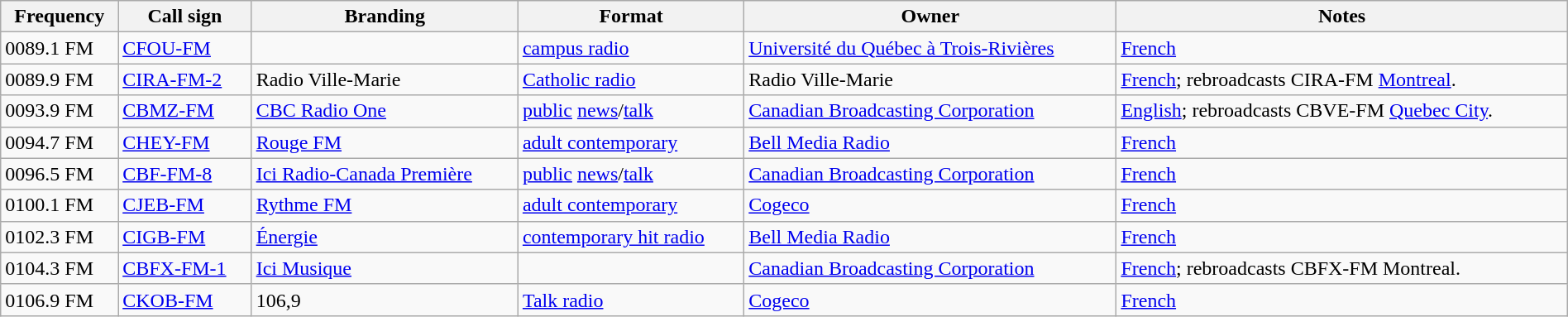<table class="wikitable sortable"  width="100%">
<tr>
<th>Frequency</th>
<th>Call sign</th>
<th>Branding</th>
<th>Format</th>
<th>Owner</th>
<th>Notes</th>
</tr>
<tr>
<td><span>00</span>89.1 FM</td>
<td><a href='#'>CFOU-FM</a></td>
<td></td>
<td><a href='#'>campus radio</a></td>
<td><a href='#'>Université du Québec à Trois-Rivières</a></td>
<td><a href='#'>French</a></td>
</tr>
<tr>
<td><span>00</span>89.9 FM</td>
<td><a href='#'>CIRA-FM-2</a></td>
<td>Radio Ville-Marie</td>
<td><a href='#'>Catholic radio</a></td>
<td>Radio Ville-Marie</td>
<td><a href='#'>French</a>; rebroadcasts CIRA-FM <a href='#'>Montreal</a>.</td>
</tr>
<tr>
<td><span>00</span>93.9 FM</td>
<td><a href='#'>CBMZ-FM</a></td>
<td><a href='#'>CBC Radio One</a></td>
<td><a href='#'>public</a> <a href='#'>news</a>/<a href='#'>talk</a></td>
<td><a href='#'>Canadian Broadcasting Corporation</a></td>
<td><a href='#'>English</a>; rebroadcasts CBVE-FM <a href='#'>Quebec City</a>.</td>
</tr>
<tr>
<td><span>00</span>94.7 FM</td>
<td><a href='#'>CHEY-FM</a></td>
<td><a href='#'>Rouge FM</a></td>
<td><a href='#'>adult contemporary</a></td>
<td><a href='#'>Bell Media Radio</a></td>
<td><a href='#'>French</a></td>
</tr>
<tr>
<td><span>00</span>96.5 FM</td>
<td><a href='#'>CBF-FM-8</a></td>
<td><a href='#'>Ici Radio-Canada Première</a></td>
<td><a href='#'>public</a> <a href='#'>news</a>/<a href='#'>talk</a></td>
<td><a href='#'>Canadian Broadcasting Corporation</a></td>
<td><a href='#'>French</a></td>
</tr>
<tr>
<td><span>0</span>100.1 FM</td>
<td><a href='#'>CJEB-FM</a></td>
<td><a href='#'>Rythme FM</a></td>
<td><a href='#'>adult contemporary</a></td>
<td><a href='#'>Cogeco</a></td>
<td><a href='#'>French</a></td>
</tr>
<tr>
<td><span>0</span>102.3 FM</td>
<td><a href='#'>CIGB-FM</a></td>
<td><a href='#'>Énergie</a></td>
<td><a href='#'>contemporary hit radio</a></td>
<td><a href='#'>Bell Media Radio</a></td>
<td><a href='#'>French</a></td>
</tr>
<tr>
<td><span>0</span>104.3 FM</td>
<td><a href='#'>CBFX-FM-1</a></td>
<td><a href='#'>Ici Musique</a></td>
<td></td>
<td><a href='#'>Canadian Broadcasting Corporation</a></td>
<td><a href='#'>French</a>; rebroadcasts CBFX-FM Montreal.</td>
</tr>
<tr>
<td><span>0</span>106.9 FM</td>
<td><a href='#'>CKOB-FM</a></td>
<td>106,9</td>
<td><a href='#'>Talk radio</a></td>
<td><a href='#'>Cogeco</a></td>
<td><a href='#'>French</a></td>
</tr>
</table>
